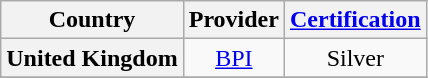<table class="wikitable plainrowheaders" style="text-align:center">
<tr>
<th scope="col">Country</th>
<th scope="col" class="unsortable">Provider</th>
<th scope="col"><a href='#'>Certification</a></th>
</tr>
<tr>
<th scope="row">United Kingdom</th>
<td><a href='#'>BPI</a></td>
<td>Silver</td>
</tr>
<tr>
</tr>
</table>
